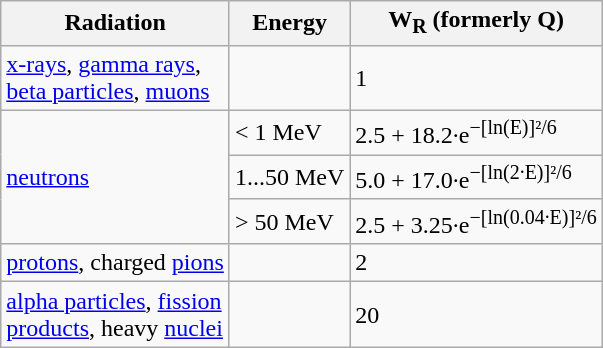<table class="wikitable" style="float:right;">
<tr>
<th>Radiation</th>
<th>Energy</th>
<th>W<sub>R</sub> (formerly Q)</th>
</tr>
<tr>
<td><a href='#'>x-rays</a>, <a href='#'>gamma rays</a>,<br><a href='#'>beta particles</a>, <a href='#'>muons</a></td>
<td> </td>
<td>1</td>
</tr>
<tr>
<td rowspan=3><a href='#'>neutrons</a></td>
<td>< 1 MeV</td>
<td>2.5 + 18.2·e<sup>−[ln(E)]²/6</sup></td>
</tr>
<tr>
<td>1...50 MeV</td>
<td>5.0 + 17.0·e<sup>−[ln(2·E)]²/6</sup></td>
</tr>
<tr>
<td>> 50 MeV</td>
<td>2.5 + 3.25·e<sup>−[ln(0.04·E)]²/6</sup></td>
</tr>
<tr>
<td><a href='#'>protons</a>, charged <a href='#'>pions</a></td>
<td> </td>
<td>2</td>
</tr>
<tr>
<td><a href='#'>alpha particles</a>, <a href='#'>fission<br>products</a>, heavy <a href='#'>nuclei</a></td>
<td> </td>
<td>20</td>
</tr>
</table>
